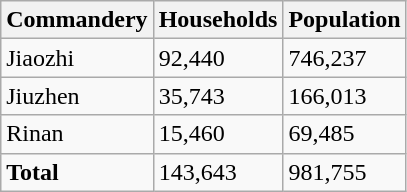<table class="wikitable">
<tr>
<th>Commandery</th>
<th>Households</th>
<th>Population</th>
</tr>
<tr>
<td>Jiaozhi</td>
<td>92,440</td>
<td>746,237</td>
</tr>
<tr>
<td>Jiuzhen</td>
<td>35,743</td>
<td>166,013</td>
</tr>
<tr>
<td>Rinan</td>
<td>15,460</td>
<td>69,485</td>
</tr>
<tr>
<td><strong>Total</strong></td>
<td>143,643</td>
<td>981,755</td>
</tr>
</table>
